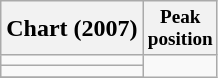<table class="wikitable sortable plainrowheaders">
<tr>
<th>Chart (2007)</th>
<th style="font-size:80%;">Peak<br>position</th>
</tr>
<tr>
<td></td>
</tr>
<tr>
<td></td>
</tr>
<tr>
</tr>
</table>
